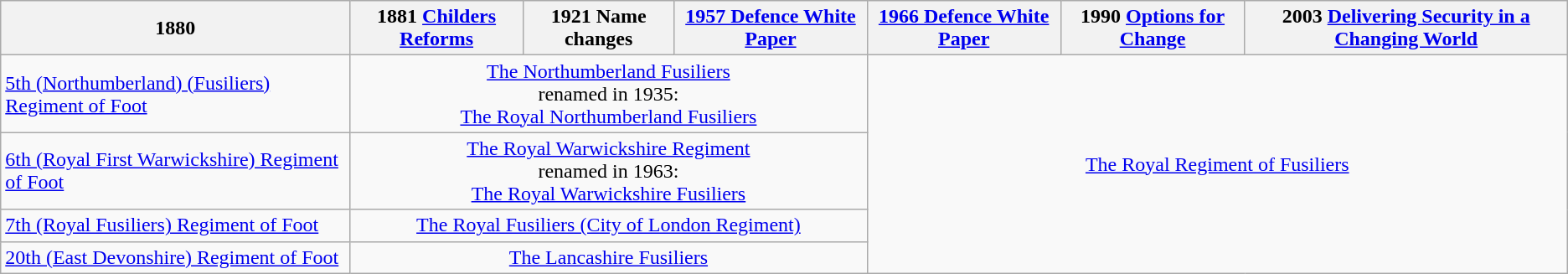<table class="wikitable">
<tr>
<th>1880</th>
<th>1881 <a href='#'>Childers Reforms</a></th>
<th>1921 Name changes</th>
<th><a href='#'>1957 Defence White Paper</a></th>
<th><a href='#'>1966 Defence White Paper</a></th>
<th>1990 <a href='#'>Options for Change</a></th>
<th>2003 <a href='#'>Delivering Security in a Changing World</a></th>
</tr>
<tr>
<td><a href='#'>5th (Northumberland) (Fusiliers) Regiment of Foot</a></td>
<td colspan="3" style="text-align:center;"><a href='#'>The Northumberland Fusiliers</a><br>renamed in 1935:<br><a href='#'>The Royal Northumberland Fusiliers</a></td>
<td rowspan="4" colspan="3" style="text-align: center;"><a href='#'>The Royal Regiment of Fusiliers</a></td>
</tr>
<tr>
<td><a href='#'>6th (Royal First Warwickshire) Regiment of Foot</a></td>
<td colspan="3" style="text-align:center;"><a href='#'>The Royal Warwickshire Regiment</a><br>renamed in 1963:<br><a href='#'>The Royal Warwickshire Fusiliers</a></td>
</tr>
<tr>
<td><a href='#'>7th (Royal Fusiliers) Regiment of Foot</a></td>
<td colspan="3" style="text-align:center;"><a href='#'>The Royal Fusiliers (City of London Regiment)</a></td>
</tr>
<tr>
<td><a href='#'>20th (East Devonshire) Regiment of Foot</a></td>
<td colspan="3" style="text-align:center;"><a href='#'>The Lancashire Fusiliers</a></td>
</tr>
</table>
